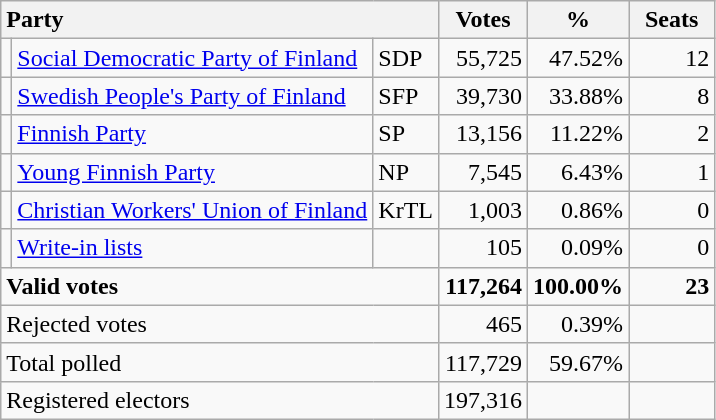<table class="wikitable" border="1" style="text-align:right;">
<tr>
<th style="text-align:left;" colspan=3>Party</th>
<th align=center width="50">Votes</th>
<th align=center width="50">%</th>
<th align=center width="50">Seats</th>
</tr>
<tr>
<td></td>
<td align=left style="white-space: nowrap;"><a href='#'>Social Democratic Party of Finland</a></td>
<td align=left>SDP</td>
<td>55,725</td>
<td>47.52%</td>
<td>12</td>
</tr>
<tr>
<td></td>
<td align=left><a href='#'>Swedish People's Party of Finland</a></td>
<td align=left>SFP</td>
<td>39,730</td>
<td>33.88%</td>
<td>8</td>
</tr>
<tr>
<td></td>
<td align=left><a href='#'>Finnish Party</a></td>
<td align=left>SP</td>
<td>13,156</td>
<td>11.22%</td>
<td>2</td>
</tr>
<tr>
<td></td>
<td align=left><a href='#'>Young Finnish Party</a></td>
<td align=left>NP</td>
<td>7,545</td>
<td>6.43%</td>
<td>1</td>
</tr>
<tr>
<td></td>
<td align=left><a href='#'>Christian Workers' Union of Finland</a></td>
<td align=left>KrTL</td>
<td>1,003</td>
<td>0.86%</td>
<td>0</td>
</tr>
<tr>
<td></td>
<td align=left><a href='#'>Write-in lists</a></td>
<td align=left></td>
<td>105</td>
<td>0.09%</td>
<td>0</td>
</tr>
<tr style="font-weight:bold">
<td align=left colspan=3>Valid votes</td>
<td>117,264</td>
<td>100.00%</td>
<td>23</td>
</tr>
<tr>
<td align=left colspan=3>Rejected votes</td>
<td>465</td>
<td>0.39%</td>
<td></td>
</tr>
<tr>
<td align=left colspan=3>Total polled</td>
<td>117,729</td>
<td>59.67%</td>
<td></td>
</tr>
<tr>
<td align=left colspan=3>Registered electors</td>
<td>197,316</td>
<td></td>
<td></td>
</tr>
</table>
